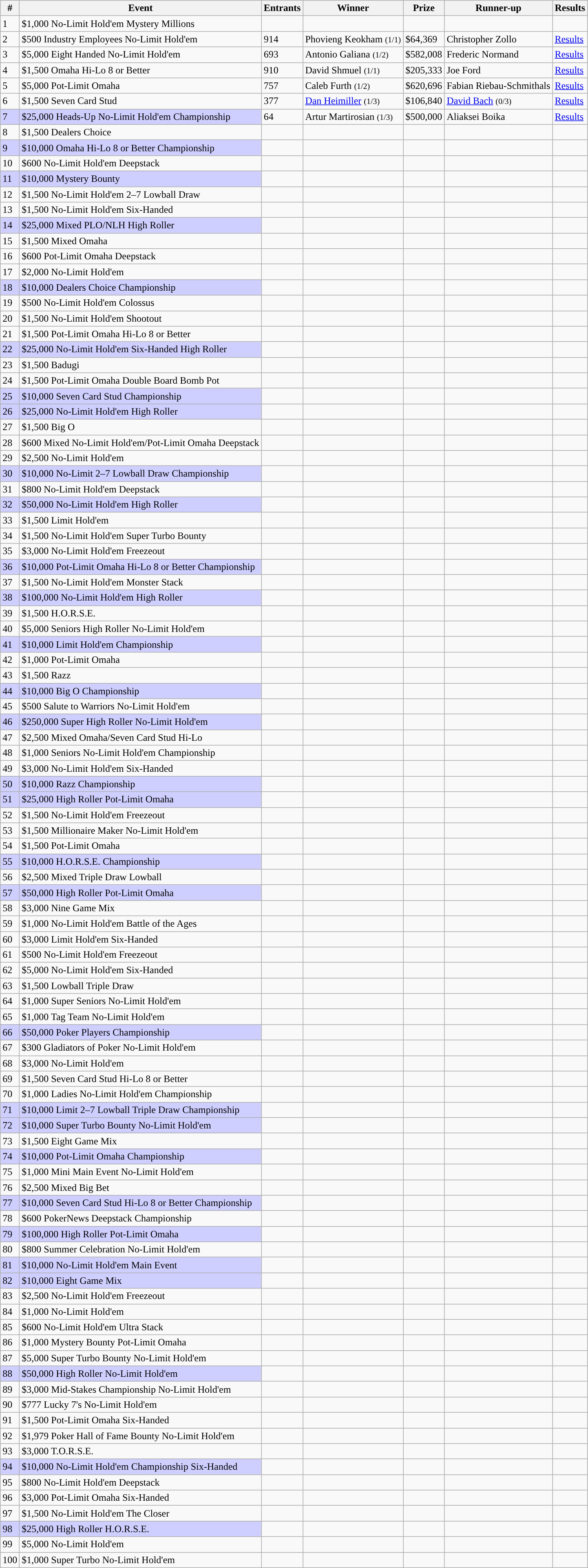<table class="wikitable sortable">
<tr>
<th bgcolor="#FFEBAD">#</th>
<th bgcolor="#FFEBAD">Event</th>
<th bgcolor="#FFEBAD">Entrants</th>
<th bgcolor="#FFEBAD">Winner</th>
<th bgcolor="#FFEBAD">Prize</th>
<th bgcolor="#FFEBAD">Runner-up</th>
<th bgcolor="#FFEBAD">Results</th>
</tr>
<tr>
<td>1</td>
<td>$1,000 No-Limit Hold'em Mystery Millions</td>
<td></td>
<td></td>
<td></td>
<td></td>
<td></td>
</tr>
<tr>
<td>2</td>
<td>$500 Industry Employees No-Limit Hold'em</td>
<td>914</td>
<td> Phovieng Keokham <small>(1/1)</small></td>
<td>$64,369</td>
<td> Christopher Zollo</td>
<td><a href='#'>Results</a></td>
</tr>
<tr>
<td>3</td>
<td>$5,000 Eight Handed No-Limit Hold'em</td>
<td>693</td>
<td> Antonio Galiana <small>(1/2)</small></td>
<td>$582,008</td>
<td> Frederic Normand</td>
<td><a href='#'>Results</a></td>
</tr>
<tr>
<td>4</td>
<td>$1,500 Omaha Hi-Lo 8 or Better</td>
<td>910</td>
<td> David Shmuel <small>(1/1)</small></td>
<td>$205,333</td>
<td> Joe Ford</td>
<td><a href='#'>Results</a></td>
</tr>
<tr>
<td>5</td>
<td>$5,000 Pot-Limit Omaha</td>
<td>757</td>
<td> Caleb Furth <small>(1/2)</small></td>
<td>$620,696</td>
<td> Fabian Riebau-Schmithals</td>
<td><a href='#'>Results</a></td>
</tr>
<tr>
<td>6</td>
<td>$1,500 Seven Card Stud</td>
<td>377</td>
<td> <a href='#'>Dan Heimiller</a> <small>(1/3)</small></td>
<td>$106,840</td>
<td> <a href='#'>David Bach</a> <small>(0/3)</small></td>
<td><a href='#'>Results</a></td>
</tr>
<tr>
<td style="background-color:#CFCFFF;">7</td>
<td style="background-color:#CFCFFF;">$25,000 Heads-Up No-Limit Hold'em Championship</td>
<td>64</td>
<td> Artur Martirosian <small>(1/3)</small></td>
<td>$500,000</td>
<td> Aliaksei Boika</td>
<td><a href='#'>Results</a></td>
</tr>
<tr>
<td>8</td>
<td>$1,500 Dealers Choice</td>
<td></td>
<td></td>
<td></td>
<td></td>
<td></td>
</tr>
<tr>
<td style="background-color:#CFCFFF;">9</td>
<td style="background-color:#CFCFFF;">$10,000 Omaha Hi-Lo 8 or Better Championship</td>
<td></td>
<td></td>
<td></td>
<td></td>
<td></td>
</tr>
<tr>
<td>10</td>
<td>$600 No-Limit Hold'em Deepstack</td>
<td></td>
<td></td>
<td></td>
<td></td>
<td></td>
</tr>
<tr>
<td style="background-color:#CFCFFF;">11</td>
<td style="background-color:#CFCFFF;">$10,000 Mystery Bounty</td>
<td></td>
<td></td>
<td></td>
<td></td>
<td></td>
</tr>
<tr>
<td>12</td>
<td>$1,500 No-Limit Hold'em 2–7 Lowball Draw</td>
<td></td>
<td></td>
<td></td>
<td></td>
<td></td>
</tr>
<tr>
<td>13</td>
<td>$1,500 No-Limit Hold'em Six-Handed</td>
<td></td>
<td></td>
<td></td>
<td></td>
<td></td>
</tr>
<tr>
<td style="background-color:#CFCFFF;">14</td>
<td style="background-color:#CFCFFF;">$25,000 Mixed PLO/NLH High Roller</td>
<td></td>
<td></td>
<td></td>
<td></td>
<td></td>
</tr>
<tr>
<td>15</td>
<td>$1,500 Mixed Omaha</td>
<td></td>
<td></td>
<td></td>
<td></td>
<td></td>
</tr>
<tr>
<td>16</td>
<td>$600 Pot-Limit Omaha Deepstack</td>
<td></td>
<td></td>
<td></td>
<td></td>
<td></td>
</tr>
<tr>
<td>17</td>
<td>$2,000 No-Limit Hold'em</td>
<td></td>
<td></td>
<td></td>
<td></td>
<td></td>
</tr>
<tr>
<td style="background-color:#CFCFFF;">18</td>
<td style="background-color:#CFCFFF;">$10,000 Dealers Choice Championship</td>
<td></td>
<td></td>
<td></td>
<td></td>
<td></td>
</tr>
<tr>
<td>19</td>
<td>$500 No-Limit Hold'em Colossus</td>
<td></td>
<td></td>
<td></td>
<td></td>
<td></td>
</tr>
<tr>
<td>20</td>
<td>$1,500 No-Limit Hold'em Shootout</td>
<td></td>
<td></td>
<td></td>
<td></td>
<td></td>
</tr>
<tr>
<td>21</td>
<td>$1,500 Pot-Limit Omaha Hi-Lo 8 or Better</td>
<td></td>
<td></td>
<td></td>
<td></td>
<td></td>
</tr>
<tr>
<td style="background-color:#CFCFFF;">22</td>
<td style="background-color:#CFCFFF;">$25,000 No-Limit Hold'em Six-Handed High Roller</td>
<td></td>
<td></td>
<td></td>
<td></td>
<td></td>
</tr>
<tr>
<td>23</td>
<td>$1,500 Badugi</td>
<td></td>
<td></td>
<td></td>
<td></td>
<td></td>
</tr>
<tr>
<td>24</td>
<td>$1,500 Pot-Limit Omaha Double Board Bomb Pot</td>
<td></td>
<td></td>
<td></td>
<td></td>
<td></td>
</tr>
<tr>
<td style="background-color:#CFCFFF;">25</td>
<td style="background-color:#CFCFFF;">$10,000 Seven Card Stud Championship</td>
<td></td>
<td></td>
<td></td>
<td></td>
<td></td>
</tr>
<tr>
<td style="background-color:#CFCFFF;">26</td>
<td style="background-color:#CFCFFF;">$25,000 No-Limit Hold'em High Roller</td>
<td></td>
<td></td>
<td></td>
<td></td>
<td></td>
</tr>
<tr>
<td>27</td>
<td>$1,500 Big O</td>
<td></td>
<td></td>
<td></td>
<td></td>
<td></td>
</tr>
<tr>
<td>28</td>
<td>$600 Mixed No-Limit Hold'em/Pot-Limit Omaha Deepstack</td>
<td></td>
<td></td>
<td></td>
<td></td>
<td></td>
</tr>
<tr>
<td>29</td>
<td>$2,500 No-Limit Hold'em</td>
<td></td>
<td></td>
<td></td>
<td></td>
<td></td>
</tr>
<tr>
<td style="background-color:#CFCFFF;">30</td>
<td style="background-color:#CFCFFF;">$10,000 No-Limit 2–7 Lowball Draw Championship</td>
<td></td>
<td></td>
<td></td>
<td></td>
<td></td>
</tr>
<tr>
<td>31</td>
<td>$800 No-Limit Hold'em Deepstack</td>
<td></td>
<td></td>
<td></td>
<td></td>
<td></td>
</tr>
<tr>
<td style="background-color:#CFCFFF;">32</td>
<td style="background-color:#CFCFFF;">$50,000 No-Limit Hold'em High Roller</td>
<td></td>
<td></td>
<td></td>
<td></td>
<td></td>
</tr>
<tr>
<td>33</td>
<td>$1,500 Limit Hold'em</td>
<td></td>
<td></td>
<td></td>
<td></td>
<td></td>
</tr>
<tr>
<td>34</td>
<td>$1,500 No-Limit Hold'em Super Turbo Bounty</td>
<td></td>
<td></td>
<td></td>
<td></td>
<td></td>
</tr>
<tr>
<td>35</td>
<td>$3,000 No-Limit Hold'em Freezeout</td>
<td></td>
<td></td>
<td></td>
<td></td>
<td></td>
</tr>
<tr>
<td style="background-color:#CFCFFF;">36</td>
<td style="background-color:#CFCFFF;">$10,000 Pot-Limit Omaha Hi-Lo 8 or Better Championship</td>
<td></td>
<td></td>
<td></td>
<td></td>
<td></td>
</tr>
<tr>
<td>37</td>
<td>$1,500 No-Limit Hold'em Monster Stack</td>
<td></td>
<td></td>
<td></td>
<td></td>
<td></td>
</tr>
<tr>
<td style="background-color:#CFCFFF;">38</td>
<td style="background-color:#CFCFFF;">$100,000 No-Limit Hold'em High Roller</td>
<td></td>
<td></td>
<td></td>
<td></td>
<td></td>
</tr>
<tr>
<td>39</td>
<td>$1,500 H.O.R.S.E.</td>
<td></td>
<td></td>
<td></td>
<td></td>
<td></td>
</tr>
<tr>
<td>40</td>
<td>$5,000 Seniors High Roller No-Limit Hold'em</td>
<td></td>
<td></td>
<td></td>
<td></td>
<td></td>
</tr>
<tr>
<td style="background-color:#CFCFFF;">41</td>
<td style="background-color:#CFCFFF;">$10,000 Limit Hold'em Championship</td>
<td></td>
<td></td>
<td></td>
<td></td>
<td></td>
</tr>
<tr>
<td>42</td>
<td>$1,000 Pot-Limit Omaha</td>
<td></td>
<td></td>
<td></td>
<td></td>
<td></td>
</tr>
<tr>
<td>43</td>
<td>$1,500 Razz</td>
<td></td>
<td></td>
<td></td>
<td></td>
<td></td>
</tr>
<tr>
<td style="background-color:#CFCFFF;">44</td>
<td style="background-color:#CFCFFF;">$10,000 Big O Championship</td>
<td></td>
<td></td>
<td></td>
<td></td>
<td></td>
</tr>
<tr>
<td>45</td>
<td>$500 Salute to Warriors No-Limit Hold'em</td>
<td></td>
<td></td>
<td></td>
<td></td>
<td></td>
</tr>
<tr>
<td style="background-color:#CFCFFF;">46</td>
<td style="background-color:#CFCFFF;">$250,000 Super High Roller No-Limit Hold'em</td>
<td></td>
<td></td>
<td></td>
<td></td>
<td></td>
</tr>
<tr>
<td>47</td>
<td>$2,500 Mixed Omaha/Seven Card Stud Hi-Lo</td>
<td></td>
<td></td>
<td></td>
<td></td>
<td></td>
</tr>
<tr>
<td>48</td>
<td>$1,000 Seniors No-Limit Hold'em Championship</td>
<td></td>
<td></td>
<td></td>
<td></td>
<td></td>
</tr>
<tr>
<td>49</td>
<td>$3,000 No-Limit Hold'em Six-Handed</td>
<td></td>
<td></td>
<td></td>
<td></td>
<td></td>
</tr>
<tr>
<td style="background-color:#CFCFFF;">50</td>
<td style="background-color:#CFCFFF;">$10,000 Razz Championship</td>
<td></td>
<td></td>
<td></td>
<td></td>
<td></td>
</tr>
<tr>
<td style="background-color:#CFCFFF;">51</td>
<td style="background-color:#CFCFFF;">$25,000 High Roller Pot-Limit Omaha</td>
<td></td>
<td></td>
<td></td>
<td></td>
<td></td>
</tr>
<tr>
<td>52</td>
<td>$1,500 No-Limit Hold'em Freezeout</td>
<td></td>
<td></td>
<td></td>
<td></td>
<td></td>
</tr>
<tr>
<td>53</td>
<td>$1,500 Millionaire Maker No-Limit Hold'em</td>
<td></td>
<td></td>
<td></td>
<td></td>
<td></td>
</tr>
<tr>
<td>54</td>
<td>$1,500 Pot-Limit Omaha</td>
<td></td>
<td></td>
<td></td>
<td></td>
<td></td>
</tr>
<tr>
<td style="background-color:#CFCFFF;">55</td>
<td style="background-color:#CFCFFF;">$10,000 H.O.R.S.E. Championship</td>
<td></td>
<td></td>
<td></td>
<td></td>
<td></td>
</tr>
<tr>
<td>56</td>
<td>$2,500 Mixed Triple Draw Lowball</td>
<td></td>
<td></td>
<td></td>
<td></td>
<td></td>
</tr>
<tr>
<td style="background-color:#CFCFFF;">57</td>
<td style="background-color:#CFCFFF;">$50,000 High Roller Pot-Limit Omaha</td>
<td></td>
<td></td>
<td></td>
<td></td>
<td></td>
</tr>
<tr>
<td>58</td>
<td>$3,000 Nine Game Mix</td>
<td></td>
<td></td>
<td></td>
<td></td>
<td></td>
</tr>
<tr>
<td>59</td>
<td>$1,000 No-Limit Hold'em Battle of the Ages</td>
<td></td>
<td></td>
<td></td>
<td></td>
<td></td>
</tr>
<tr>
<td>60</td>
<td>$3,000 Limit Hold'em Six-Handed</td>
<td></td>
<td></td>
<td></td>
<td></td>
<td></td>
</tr>
<tr>
<td>61</td>
<td>$500 No-Limit Hold'em Freezeout</td>
<td></td>
<td></td>
<td></td>
<td></td>
<td></td>
</tr>
<tr>
<td>62</td>
<td>$5,000 No-Limit Hold'em Six-Handed</td>
<td></td>
<td></td>
<td></td>
<td></td>
<td></td>
</tr>
<tr>
<td>63</td>
<td>$1,500 Lowball Triple Draw</td>
<td></td>
<td></td>
<td></td>
<td></td>
<td></td>
</tr>
<tr>
<td>64</td>
<td>$1,000 Super Seniors No-Limit Hold'em</td>
<td></td>
<td></td>
<td></td>
<td></td>
<td></td>
</tr>
<tr>
<td>65</td>
<td>$1,000 Tag Team No-Limit Hold'em</td>
<td></td>
<td></td>
<td></td>
<td></td>
<td></td>
</tr>
<tr>
<td style="background-color:#CFCFFF;">66</td>
<td style="background-color:#CFCFFF;">$50,000 Poker Players Championship</td>
<td></td>
<td></td>
<td></td>
<td></td>
<td></td>
</tr>
<tr>
<td>67</td>
<td>$300 Gladiators of Poker No-Limit Hold'em</td>
<td></td>
<td></td>
<td></td>
<td></td>
<td></td>
</tr>
<tr>
<td>68</td>
<td>$3,000 No-Limit Hold'em</td>
<td></td>
<td></td>
<td></td>
<td></td>
<td></td>
</tr>
<tr>
<td>69</td>
<td>$1,500 Seven Card Stud Hi-Lo 8 or Better</td>
<td></td>
<td></td>
<td></td>
<td></td>
<td></td>
</tr>
<tr>
<td>70</td>
<td>$1,000 Ladies No-Limit Hold'em Championship</td>
<td></td>
<td></td>
<td></td>
<td></td>
<td></td>
</tr>
<tr>
<td style="background-color:#CFCFFF;">71</td>
<td style="background-color:#CFCFFF;">$10,000 Limit 2–7 Lowball Triple Draw Championship</td>
<td></td>
<td></td>
<td></td>
<td></td>
<td></td>
</tr>
<tr>
<td style="background-color:#CFCFFF;">72</td>
<td style="background-color:#CFCFFF;">$10,000 Super Turbo Bounty No-Limit Hold'em</td>
<td></td>
<td></td>
<td></td>
<td></td>
<td></td>
</tr>
<tr>
<td>73</td>
<td>$1,500 Eight Game Mix</td>
<td></td>
<td></td>
<td></td>
<td></td>
<td></td>
</tr>
<tr>
<td style="background-color:#CFCFFF;">74</td>
<td style="background-color:#CFCFFF;">$10,000 Pot-Limit Omaha Championship</td>
<td></td>
<td></td>
<td></td>
<td></td>
<td></td>
</tr>
<tr>
<td>75</td>
<td>$1,000 Mini Main Event No-Limit Hold'em</td>
<td></td>
<td></td>
<td></td>
<td></td>
<td></td>
</tr>
<tr>
<td>76</td>
<td>$2,500 Mixed Big Bet</td>
<td></td>
<td></td>
<td></td>
<td></td>
<td></td>
</tr>
<tr>
<td style="background-color:#CFCFFF;">77</td>
<td style="background-color:#CFCFFF;">$10,000 Seven Card Stud Hi-Lo 8 or Better Championship</td>
<td></td>
<td></td>
<td></td>
<td></td>
<td></td>
</tr>
<tr>
<td>78</td>
<td>$600 PokerNews Deepstack Championship</td>
<td></td>
<td></td>
<td></td>
<td></td>
<td></td>
</tr>
<tr>
<td style="background-color:#CFCFFF;">79</td>
<td style="background-color:#CFCFFF;">$100,000 High Roller Pot-Limit Omaha</td>
<td></td>
<td></td>
<td></td>
<td></td>
<td></td>
</tr>
<tr>
<td>80</td>
<td>$800 Summer Celebration No-Limit Hold'em</td>
<td></td>
<td></td>
<td></td>
<td></td>
<td></td>
</tr>
<tr>
<td style="background-color:#CFCFFF;">81</td>
<td style="background-color:#CFCFFF;">$10,000 No-Limit Hold'em Main Event</td>
<td></td>
<td></td>
<td></td>
<td></td>
<td></td>
</tr>
<tr>
<td style="background-color:#CFCFFF;">82</td>
<td style="background-color:#CFCFFF;">$10,000 Eight Game Mix</td>
<td></td>
<td></td>
<td></td>
<td></td>
<td></td>
</tr>
<tr>
<td>83</td>
<td>$2,500 No-Limit Hold'em Freezeout</td>
<td></td>
<td></td>
<td></td>
<td></td>
<td></td>
</tr>
<tr>
<td>84</td>
<td>$1,000 No-Limit Hold'em</td>
<td></td>
<td></td>
<td></td>
<td></td>
<td></td>
</tr>
<tr>
<td>85</td>
<td>$600 No-Limit Hold'em Ultra Stack</td>
<td></td>
<td></td>
<td></td>
<td></td>
<td></td>
</tr>
<tr>
<td>86</td>
<td>$1,000 Mystery Bounty Pot-Limit Omaha</td>
<td></td>
<td></td>
<td></td>
<td></td>
<td></td>
</tr>
<tr>
<td>87</td>
<td>$5,000 Super Turbo Bounty No-Limit Hold'em</td>
<td></td>
<td></td>
<td></td>
<td></td>
<td></td>
</tr>
<tr>
<td style="background-color:#CFCFFF;">88</td>
<td style="background-color:#CFCFFF;">$50,000 High Roller No-Limit Hold'em</td>
<td></td>
<td></td>
<td></td>
<td></td>
<td></td>
</tr>
<tr>
<td>89</td>
<td>$3,000 Mid-Stakes Championship No-Limit Hold'em</td>
<td></td>
<td></td>
<td></td>
<td></td>
<td></td>
</tr>
<tr>
<td>90</td>
<td>$777 Lucky 7's No-Limit Hold'em</td>
<td></td>
<td></td>
<td></td>
<td></td>
<td></td>
</tr>
<tr>
<td>91</td>
<td>$1,500 Pot-Limit Omaha Six-Handed</td>
<td></td>
<td></td>
<td></td>
<td></td>
<td></td>
</tr>
<tr>
<td>92</td>
<td>$1,979 Poker Hall of Fame Bounty No-Limit Hold'em</td>
<td></td>
<td></td>
<td></td>
<td></td>
<td></td>
</tr>
<tr>
<td>93</td>
<td>$3,000 T.O.R.S.E.</td>
<td></td>
<td></td>
<td></td>
<td></td>
<td></td>
</tr>
<tr>
<td style="background-color:#CFCFFF;">94</td>
<td style="background-color:#CFCFFF;">$10,000 No-Limit Hold'em Championship Six-Handed</td>
<td></td>
<td></td>
<td></td>
<td></td>
<td></td>
</tr>
<tr>
<td>95</td>
<td>$800 No-Limit Hold'em Deepstack</td>
<td></td>
<td></td>
<td></td>
<td></td>
<td></td>
</tr>
<tr>
<td>96</td>
<td>$3,000 Pot-Limit Omaha Six-Handed</td>
<td></td>
<td></td>
<td></td>
<td></td>
<td></td>
</tr>
<tr>
<td>97</td>
<td>$1,500 No-Limit Hold'em The Closer</td>
<td></td>
<td></td>
<td></td>
<td></td>
<td></td>
</tr>
<tr>
<td style="background-color:#CFCFFF;">98</td>
<td style="background-color:#CFCFFF;">$25,000 High Roller H.O.R.S.E.</td>
<td></td>
<td></td>
<td></td>
<td></td>
<td></td>
</tr>
<tr>
<td>99</td>
<td>$5,000 No-Limit Hold'em</td>
<td></td>
<td></td>
<td></td>
<td></td>
<td></td>
</tr>
<tr>
<td>100</td>
<td>$1,000 Super Turbo No-Limit Hold'em</td>
<td></td>
<td></td>
<td></td>
<td></td>
<td></td>
</tr>
</table>
